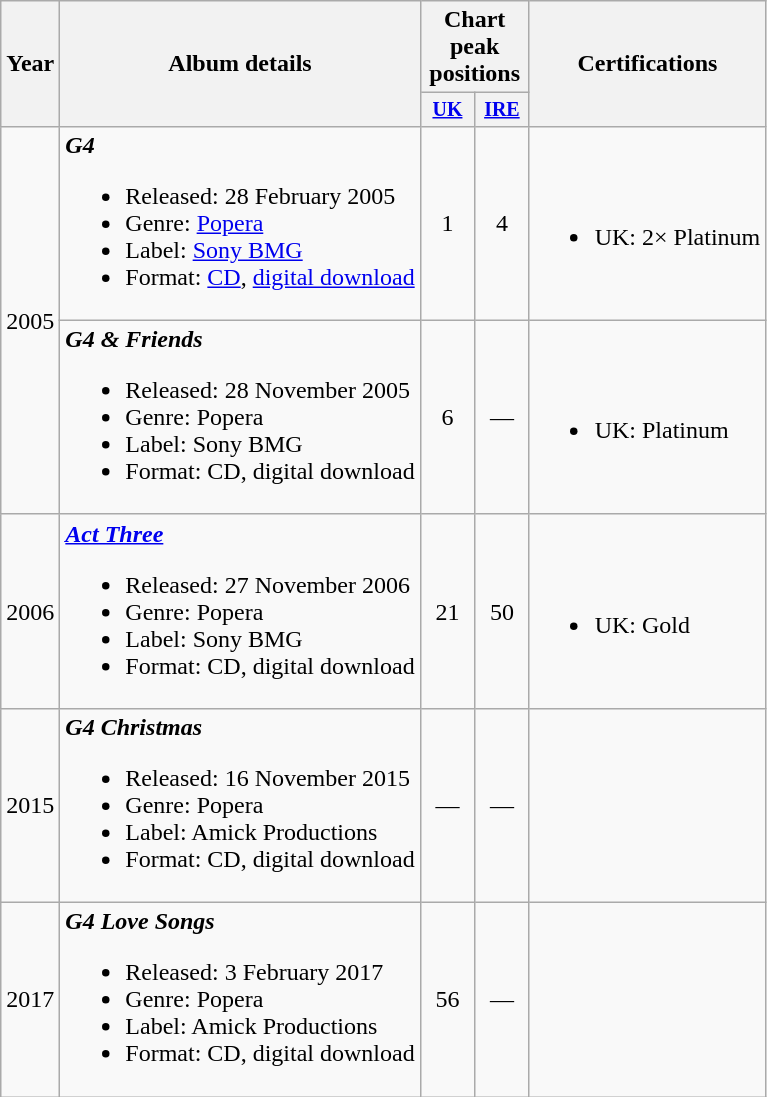<table class=wikitable style=text-align:center;>
<tr>
<th rowspan=2>Year</th>
<th rowspan=2>Album details</th>
<th colspan=2>Chart peak positions</th>
<th rowspan=2>Certifications</th>
</tr>
<tr style=font-size:smaller;>
<th width=30><a href='#'>UK</a></th>
<th width=30><a href='#'>IRE</a></th>
</tr>
<tr>
<td rowspan="2">2005</td>
<td align=left><strong><em>G4</em></strong><br><ul><li>Released: 28 February 2005</li><li>Genre: <a href='#'>Popera</a></li><li>Label: <a href='#'>Sony BMG</a></li><li>Format: <a href='#'>CD</a>, <a href='#'>digital download</a></li></ul></td>
<td>1</td>
<td>4</td>
<td align=left><br><ul><li>UK: 2× Platinum</li></ul></td>
</tr>
<tr>
<td align=left><strong><em>G4 & Friends</em></strong><br><ul><li>Released: 28 November 2005</li><li>Genre: Popera</li><li>Label: Sony BMG</li><li>Format: CD, digital download</li></ul></td>
<td>6</td>
<td>—</td>
<td align=left><br><ul><li>UK: Platinum</li></ul></td>
</tr>
<tr>
<td>2006</td>
<td align=left><strong><em><a href='#'>Act Three</a></em></strong><br><ul><li>Released: 27 November 2006</li><li>Genre: Popera</li><li>Label: Sony BMG</li><li>Format: CD, digital download</li></ul></td>
<td>21</td>
<td>50</td>
<td align=left><br><ul><li>UK: Gold</li></ul></td>
</tr>
<tr>
<td>2015</td>
<td align=left><strong><em>G4 Christmas</em></strong><br><ul><li>Released: 16 November 2015</li><li>Genre: Popera</li><li>Label: Amick Productions</li><li>Format: CD, digital download</li></ul></td>
<td>—</td>
<td>—</td>
<td align=left></td>
</tr>
<tr>
<td>2017</td>
<td align=left><strong><em>G4 Love Songs</em></strong><br><ul><li>Released: 3 February 2017</li><li>Genre: Popera</li><li>Label: Amick Productions</li><li>Format: CD, digital download</li></ul></td>
<td>56</td>
<td>—</td>
<td align=left></td>
</tr>
</table>
